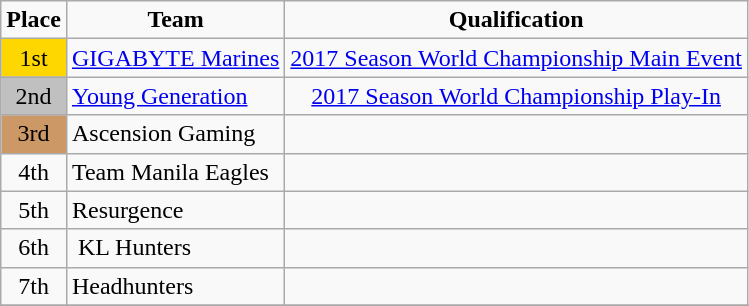<table class="wikitable" style="text-align:left">
<tr>
<td style="text-align:center"><strong>Place</strong></td>
<td style="text-align:center"><strong>Team</strong></td>
<td style="text-align:center"><strong>Qualification</strong></td>
</tr>
<tr>
<td style="text-align:center; background:gold;">1st</td>
<td> <a href='#'>GIGABYTE Marines</a></td>
<td style="text-align:center"><a href='#'>2017 Season World Championship Main Event</a></td>
</tr>
<tr>
<td style="text-align:center; background:silver;">2nd</td>
<td> <a href='#'>Young Generation</a></td>
<td style="text-align:center"><a href='#'>2017 Season World Championship Play-In</a></td>
</tr>
<tr>
<td style="text-align:center; background:#c96;">3rd</td>
<td> Ascension Gaming</td>
<td style="text-align:center"></td>
</tr>
<tr>
<td style="text-align:center">4th</td>
<td> Team Manila Eagles</td>
<td style="text-align:center"></td>
</tr>
<tr>
<td style="text-align:center">5th</td>
<td> Resurgence</td>
<td style="text-align:center"></td>
</tr>
<tr>
<td style="text-align:center">6th</td>
<td>⁠ KL Hunters</td>
<td style="text-align:center"></td>
</tr>
<tr>
<td style="text-align:center">7th</td>
<td> ⁠Headhunters</td>
<td style="text-align:center"></td>
</tr>
<tr>
</tr>
</table>
